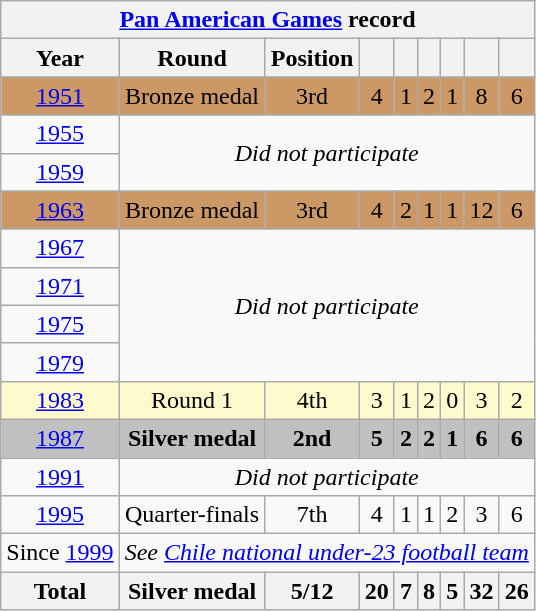<table class="wikitable" style="text-align: center;">
<tr>
<th colspan=9><a href='#'>Pan American Games</a> record</th>
</tr>
<tr>
<th>Year</th>
<th>Round</th>
<th>Position</th>
<th></th>
<th></th>
<th></th>
<th></th>
<th></th>
<th></th>
</tr>
<tr style="background:#c96;">
<td> <a href='#'>1951</a></td>
<td>Bronze medal</td>
<td>3rd</td>
<td>4</td>
<td>1</td>
<td>2</td>
<td>1</td>
<td>8</td>
<td>6</td>
</tr>
<tr>
<td> <a href='#'>1955</a></td>
<td colspan=8 rowspan=2><em>Did not participate</em></td>
</tr>
<tr>
<td> <a href='#'>1959</a></td>
</tr>
<tr style="background:#c96;">
<td> <a href='#'>1963</a></td>
<td>Bronze medal</td>
<td>3rd</td>
<td>4</td>
<td>2</td>
<td>1</td>
<td>1</td>
<td>12</td>
<td>6</td>
</tr>
<tr>
<td> <a href='#'>1967</a></td>
<td colspan=8 rowspan=4><em>Did not participate</em></td>
</tr>
<tr>
<td> <a href='#'>1971</a></td>
</tr>
<tr>
<td> <a href='#'>1975</a></td>
</tr>
<tr>
<td> <a href='#'>1979</a></td>
</tr>
<tr style="background:LemonChiffon;">
<td> <a href='#'>1983</a></td>
<td>Round 1</td>
<td>4th</td>
<td>3</td>
<td>1</td>
<td>2</td>
<td>0</td>
<td>3</td>
<td>2</td>
</tr>
<tr style="background:Silver;">
<td> <a href='#'>1987</a></td>
<td><strong>Silver medal</strong></td>
<td><strong>2nd</strong></td>
<td><strong>5</strong></td>
<td><strong>2</strong></td>
<td><strong>2</strong></td>
<td><strong>1</strong></td>
<td><strong>6</strong></td>
<td><strong>6</strong></td>
</tr>
<tr>
<td> <a href='#'>1991</a></td>
<td colspan=8><em>Did not participate</em></td>
</tr>
<tr>
<td> <a href='#'>1995</a></td>
<td>Quarter-finals</td>
<td>7th</td>
<td>4</td>
<td>1</td>
<td>1</td>
<td>2</td>
<td>3</td>
<td>6</td>
</tr>
<tr>
<td>Since <a href='#'>1999</a></td>
<td colspan=8><em>See <a href='#'>Chile national under-23 football team</a></em></td>
</tr>
<tr>
<th>Total</th>
<th>Silver medal</th>
<th>5/12</th>
<th>20</th>
<th>7</th>
<th>8</th>
<th>5</th>
<th>32</th>
<th>26</th>
</tr>
</table>
